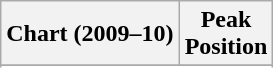<table class="wikitable">
<tr>
<th align="center">Chart (2009–10)</th>
<th align="left">Peak<br>Position</th>
</tr>
<tr>
</tr>
<tr>
</tr>
</table>
